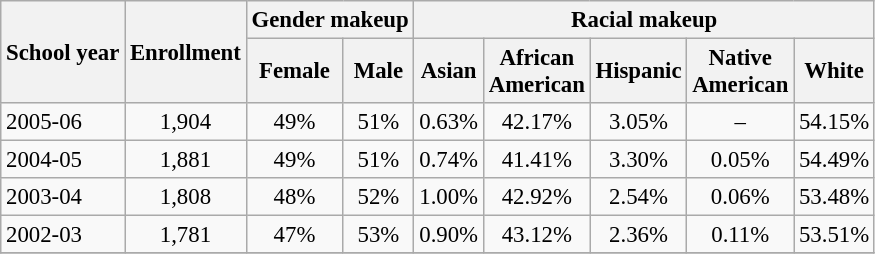<table class="wikitable" style="font-size: 95%;">
<tr>
<th rowspan="2">School year</th>
<th rowspan="2">Enrollment</th>
<th colspan="2">Gender makeup</th>
<th colspan="5">Racial makeup</th>
</tr>
<tr>
<th>Female</th>
<th>Male</th>
<th>Asian</th>
<th>African <br>American</th>
<th>Hispanic</th>
<th>Native <br>American</th>
<th>White</th>
</tr>
<tr>
<td align="left">2005-06</td>
<td align="center">1,904</td>
<td align="center">49%</td>
<td align="center">51%</td>
<td align="center">0.63%</td>
<td align="center">42.17%</td>
<td align="center">3.05%</td>
<td align="center">–</td>
<td align="center">54.15%</td>
</tr>
<tr>
<td align="left">2004-05</td>
<td align="center">1,881</td>
<td align="center">49%</td>
<td align="center">51%</td>
<td align="center">0.74%</td>
<td align="center">41.41%</td>
<td align="center">3.30%</td>
<td align="center">0.05%</td>
<td align="center">54.49%</td>
</tr>
<tr>
<td align="left">2003-04</td>
<td align="center">1,808</td>
<td align="center">48%</td>
<td align="center">52%</td>
<td align="center">1.00%</td>
<td align="center">42.92%</td>
<td align="center">2.54%</td>
<td align="center">0.06%</td>
<td align="center">53.48%</td>
</tr>
<tr>
<td align="left">2002-03</td>
<td align="center">1,781</td>
<td align="center">47%</td>
<td align="center">53%</td>
<td align="center">0.90%</td>
<td align="center">43.12%</td>
<td align="center">2.36%</td>
<td align="center">0.11%</td>
<td align="center">53.51%</td>
</tr>
<tr>
</tr>
</table>
